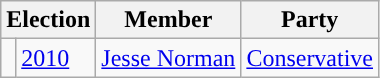<table class="wikitable">
<tr>
<th colspan="2">Election</th>
<th>Member</th>
<th>Party</th>
</tr>
<tr>
<td style="color:inherit;background-color: "></td>
<td><a href='#'>2010</a></td>
<td><a href='#'>Jesse Norman</a></td>
<td><a href='#'>Conservative</a></td>
</tr>
</table>
